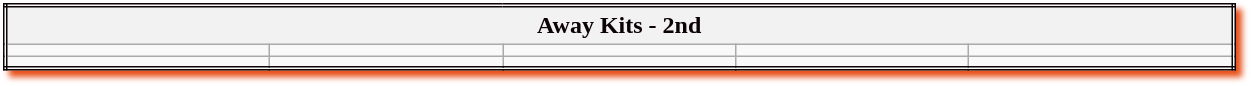<table class="wikitable mw-collapsible mw-collapsed" style="width:65%; border:double #0D0205; box-shadow: 4px 4px 4px #E95119;">
<tr style="background-color:#0D0205; color:#0D0205; font-weight:bold;">
<th colspan="5">Away Kits - 2nd</th>
</tr>
<tr>
<td></td>
<td></td>
<td></td>
<td></td>
<td></td>
</tr>
<tr>
<td></td>
<td></td>
<td></td>
<td></td>
<td></td>
</tr>
</table>
